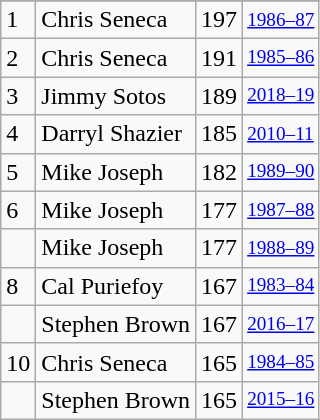<table class="wikitable">
<tr>
</tr>
<tr>
<td>1</td>
<td>Chris Seneca</td>
<td>197</td>
<td style="font-size:80%;"><a href='#'>1986–87</a></td>
</tr>
<tr>
<td>2</td>
<td>Chris Seneca</td>
<td>191</td>
<td style="font-size:80%;"><a href='#'>1985–86</a></td>
</tr>
<tr>
<td>3</td>
<td>Jimmy Sotos</td>
<td>189</td>
<td style="font-size:80%;"><a href='#'>2018–19</a></td>
</tr>
<tr>
<td>4</td>
<td>Darryl Shazier</td>
<td>185</td>
<td style="font-size:80%;"><a href='#'>2010–11</a></td>
</tr>
<tr>
<td>5</td>
<td>Mike Joseph</td>
<td>182</td>
<td style="font-size:80%;"><a href='#'>1989–90</a></td>
</tr>
<tr>
<td>6</td>
<td>Mike Joseph</td>
<td>177</td>
<td style="font-size:80%;"><a href='#'>1987–88</a></td>
</tr>
<tr>
<td></td>
<td>Mike Joseph</td>
<td>177</td>
<td style="font-size:80%;"><a href='#'>1988–89</a></td>
</tr>
<tr>
<td>8</td>
<td>Cal Puriefoy</td>
<td>167</td>
<td style="font-size:80%;"><a href='#'>1983–84</a></td>
</tr>
<tr>
<td></td>
<td>Stephen Brown</td>
<td>167</td>
<td style="font-size:80%;"><a href='#'>2016–17</a></td>
</tr>
<tr>
<td>10</td>
<td>Chris Seneca</td>
<td>165</td>
<td style="font-size:80%;"><a href='#'>1984–85</a></td>
</tr>
<tr>
<td></td>
<td>Stephen Brown</td>
<td>165</td>
<td style="font-size:80%;"><a href='#'>2015–16</a></td>
</tr>
</table>
